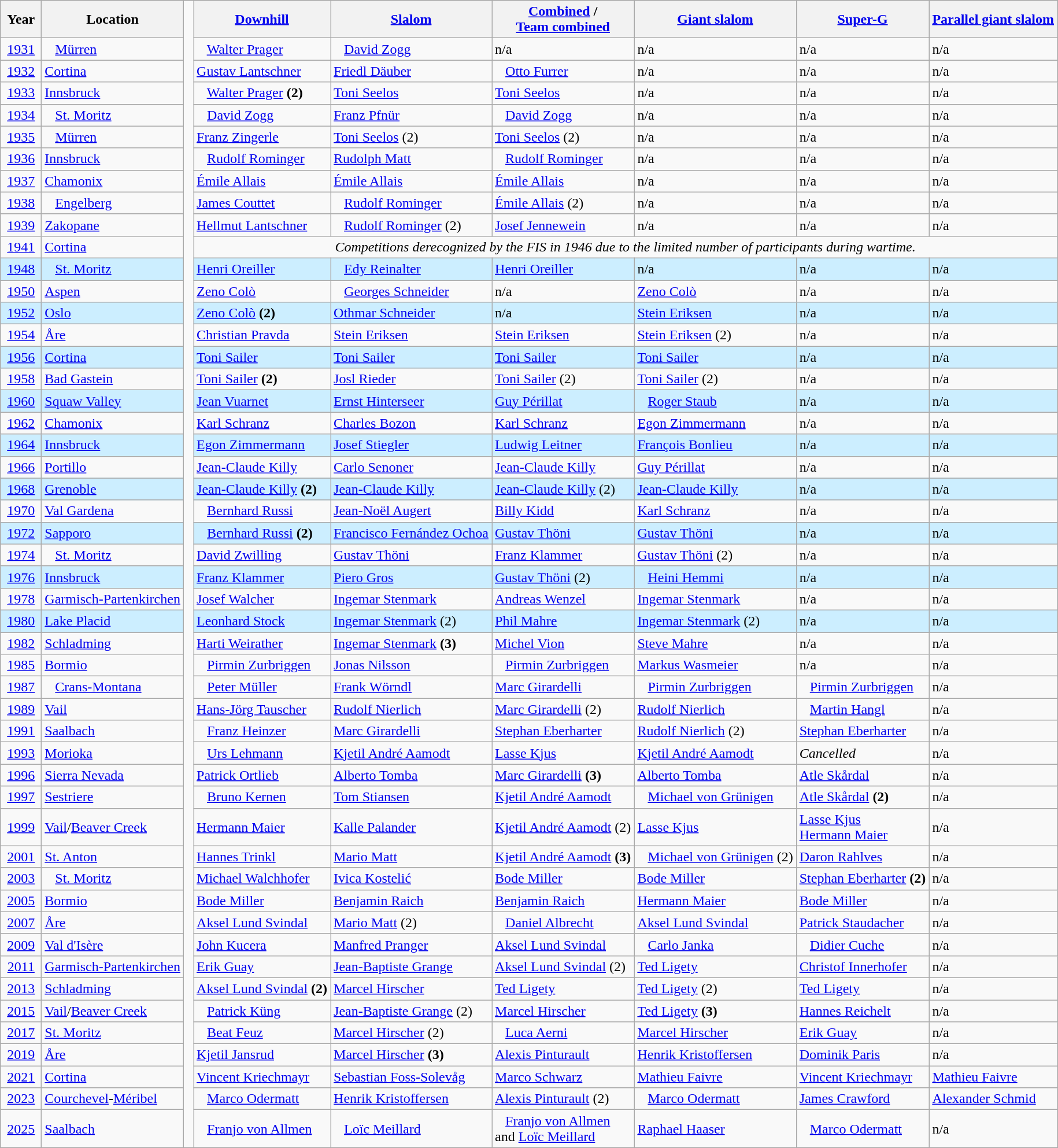<table class="wikitable sortable" style="text-align:left;">
<tr>
<th width="40">Year</th>
<th>Location</th>
<td rowspan=50 width="1"> </td>
<th><a href='#'>Downhill</a></th>
<th><a href='#'>Slalom</a></th>
<th><a href='#'>Combined</a> /<br> <a href='#'>Team combined</a></th>
<th><a href='#'>Giant slalom</a></th>
<th><a href='#'>Super-G</a></th>
<th><a href='#'>Parallel giant slalom</a></th>
</tr>
<tr>
<td align=center><a href='#'>1931</a></td>
<td>   <a href='#'>Mürren</a></td>
<td>   <a href='#'>Walter Prager</a></td>
<td>   <a href='#'>David Zogg</a></td>
<td>n/a</td>
<td>n/a</td>
<td>n/a</td>
<td>n/a</td>
</tr>
<tr>
<td align=center><a href='#'>1932</a></td>
<td> <a href='#'>Cortina</a></td>
<td> <a href='#'>Gustav Lantschner</a></td>
<td> <a href='#'>Friedl Däuber</a></td>
<td>   <a href='#'>Otto Furrer</a></td>
<td>n/a</td>
<td>n/a</td>
<td>n/a</td>
</tr>
<tr>
<td align=center><a href='#'>1933</a></td>
<td> <a href='#'>Innsbruck</a></td>
<td>   <a href='#'>Walter Prager</a> <strong>(2)</strong></td>
<td> <a href='#'>Toni Seelos</a></td>
<td> <a href='#'>Toni Seelos</a></td>
<td>n/a</td>
<td>n/a</td>
<td>n/a</td>
</tr>
<tr>
<td align=center><a href='#'>1934</a></td>
<td>   <a href='#'>St. Moritz</a></td>
<td>   <a href='#'>David Zogg</a></td>
<td> <a href='#'>Franz Pfnür</a></td>
<td>   <a href='#'>David Zogg</a></td>
<td>n/a</td>
<td>n/a</td>
<td>n/a</td>
</tr>
<tr>
<td align=center><a href='#'>1935</a></td>
<td>   <a href='#'>Mürren</a></td>
<td> <a href='#'>Franz Zingerle</a></td>
<td> <a href='#'>Toni Seelos</a> (2)</td>
<td> <a href='#'>Toni Seelos</a> (2)</td>
<td>n/a</td>
<td>n/a</td>
<td>n/a</td>
</tr>
<tr>
<td align=center><a href='#'>1936</a></td>
<td> <a href='#'>Innsbruck</a></td>
<td>   <a href='#'>Rudolf Rominger</a></td>
<td> <a href='#'>Rudolph Matt</a></td>
<td>   <a href='#'>Rudolf Rominger</a></td>
<td>n/a</td>
<td>n/a</td>
<td>n/a</td>
</tr>
<tr>
<td align=center><a href='#'>1937</a></td>
<td> <a href='#'>Chamonix</a></td>
<td> <a href='#'>Émile Allais</a></td>
<td> <a href='#'>Émile Allais</a></td>
<td> <a href='#'>Émile Allais</a></td>
<td>n/a</td>
<td>n/a</td>
<td>n/a</td>
</tr>
<tr>
<td align=center><a href='#'>1938</a></td>
<td>   <a href='#'>Engelberg</a></td>
<td> <a href='#'>James Couttet</a></td>
<td>   <a href='#'>Rudolf Rominger</a></td>
<td> <a href='#'>Émile Allais</a> (2)</td>
<td>n/a</td>
<td>n/a</td>
<td>n/a</td>
</tr>
<tr>
<td align=center><a href='#'>1939</a></td>
<td> <a href='#'>Zakopane</a></td>
<td> <a href='#'>Hellmut Lantschner</a></td>
<td>   <a href='#'>Rudolf Rominger</a> (2)</td>
<td> <a href='#'>Josef Jennewein</a></td>
<td>n/a</td>
<td>n/a</td>
<td>n/a</td>
</tr>
<tr>
<td align=center><a href='#'>1941</a></td>
<td> <a href='#'>Cortina</a></td>
<td align=center colspan=6><em>Competitions derecognized by the FIS in 1946 due to the limited number of participants during wartime.</em></td>
</tr>
<tr bgcolor=#CCEEFF>
<td align=center><a href='#'>1948</a></td>
<td>   <a href='#'>St. Moritz</a></td>
<td> <a href='#'>Henri Oreiller</a></td>
<td>   <a href='#'>Edy Reinalter</a></td>
<td> <a href='#'>Henri Oreiller</a></td>
<td>n/a</td>
<td>n/a</td>
<td>n/a</td>
</tr>
<tr>
<td align=center><a href='#'>1950</a></td>
<td> <a href='#'>Aspen</a></td>
<td> <a href='#'>Zeno Colò</a></td>
<td>   <a href='#'>Georges Schneider</a></td>
<td>n/a</td>
<td> <a href='#'>Zeno Colò</a></td>
<td>n/a</td>
<td>n/a</td>
</tr>
<tr bgcolor=#CCEEFF>
<td align=center><a href='#'>1952</a></td>
<td> <a href='#'>Oslo</a></td>
<td> <a href='#'>Zeno Colò</a> <strong>(2)</strong></td>
<td> <a href='#'>Othmar Schneider</a></td>
<td>n/a</td>
<td> <a href='#'>Stein Eriksen</a></td>
<td>n/a</td>
<td>n/a</td>
</tr>
<tr>
<td align=center><a href='#'>1954</a></td>
<td> <a href='#'>Åre</a></td>
<td> <a href='#'>Christian Pravda</a></td>
<td> <a href='#'>Stein Eriksen</a></td>
<td> <a href='#'>Stein Eriksen</a></td>
<td> <a href='#'>Stein Eriksen</a> (2)</td>
<td>n/a</td>
<td>n/a</td>
</tr>
<tr bgcolor=#CCEEFF>
<td align=center><a href='#'>1956</a></td>
<td> <a href='#'>Cortina</a></td>
<td> <a href='#'>Toni Sailer</a></td>
<td> <a href='#'>Toni Sailer</a></td>
<td> <a href='#'>Toni Sailer</a></td>
<td> <a href='#'>Toni Sailer</a></td>
<td>n/a</td>
<td>n/a</td>
</tr>
<tr>
<td align=center><a href='#'>1958</a></td>
<td> <a href='#'>Bad Gastein</a></td>
<td> <a href='#'>Toni Sailer</a> <strong>(2)</strong></td>
<td> <a href='#'>Josl Rieder</a></td>
<td> <a href='#'>Toni Sailer</a> (2)</td>
<td> <a href='#'>Toni Sailer</a> (2)</td>
<td>n/a</td>
<td>n/a</td>
</tr>
<tr bgcolor=#CCEEFF>
<td align=center><a href='#'>1960</a></td>
<td> <a href='#'>Squaw Valley</a></td>
<td> <a href='#'>Jean Vuarnet</a></td>
<td> <a href='#'>Ernst Hinterseer</a></td>
<td> <a href='#'>Guy Périllat</a></td>
<td>   <a href='#'>Roger Staub</a></td>
<td>n/a</td>
<td>n/a</td>
</tr>
<tr>
<td align=center><a href='#'>1962</a></td>
<td> <a href='#'>Chamonix</a></td>
<td> <a href='#'>Karl Schranz</a></td>
<td> <a href='#'>Charles Bozon</a></td>
<td> <a href='#'>Karl Schranz</a></td>
<td> <a href='#'>Egon Zimmermann</a></td>
<td>n/a</td>
<td>n/a</td>
</tr>
<tr bgcolor=#CCEEFF>
<td align=center><a href='#'>1964</a></td>
<td> <a href='#'>Innsbruck</a></td>
<td> <a href='#'>Egon Zimmermann</a></td>
<td> <a href='#'>Josef Stiegler</a></td>
<td> <a href='#'>Ludwig Leitner</a></td>
<td> <a href='#'>François Bonlieu</a></td>
<td>n/a</td>
<td>n/a</td>
</tr>
<tr>
<td align=center><a href='#'>1966</a></td>
<td> <a href='#'>Portillo</a></td>
<td> <a href='#'>Jean-Claude Killy</a></td>
<td> <a href='#'>Carlo Senoner</a></td>
<td> <a href='#'>Jean-Claude Killy</a></td>
<td> <a href='#'>Guy Périllat</a></td>
<td>n/a</td>
<td>n/a</td>
</tr>
<tr bgcolor=#CCEEFF>
<td align=center><a href='#'>1968</a></td>
<td> <a href='#'>Grenoble</a></td>
<td> <a href='#'>Jean-Claude Killy</a> <strong>(2)</strong></td>
<td> <a href='#'>Jean-Claude Killy</a></td>
<td> <a href='#'>Jean-Claude Killy</a> (2)</td>
<td> <a href='#'>Jean-Claude Killy</a></td>
<td>n/a</td>
<td>n/a</td>
</tr>
<tr>
<td align=center><a href='#'>1970</a></td>
<td> <a href='#'>Val Gardena</a></td>
<td>   <a href='#'>Bernhard Russi</a></td>
<td> <a href='#'>Jean-Noël Augert</a></td>
<td> <a href='#'>Billy Kidd</a></td>
<td> <a href='#'>Karl Schranz</a></td>
<td>n/a</td>
<td>n/a</td>
</tr>
<tr bgcolor=#CCEEFF>
<td align=center><a href='#'>1972</a></td>
<td> <a href='#'>Sapporo</a></td>
<td>   <a href='#'>Bernhard Russi</a> <strong>(2)</strong></td>
<td> <a href='#'>Francisco Fernández Ochoa</a></td>
<td> <a href='#'>Gustav Thöni</a></td>
<td> <a href='#'>Gustav Thöni</a></td>
<td>n/a</td>
<td>n/a</td>
</tr>
<tr>
<td align=center><a href='#'>1974</a></td>
<td>   <a href='#'>St. Moritz</a></td>
<td> <a href='#'>David Zwilling</a></td>
<td> <a href='#'>Gustav Thöni</a></td>
<td> <a href='#'>Franz Klammer</a></td>
<td> <a href='#'>Gustav Thöni</a> (2)</td>
<td>n/a</td>
<td>n/a</td>
</tr>
<tr bgcolor=#CCEEFF>
<td align=center><a href='#'>1976</a></td>
<td> <a href='#'>Innsbruck</a></td>
<td> <a href='#'>Franz Klammer</a></td>
<td> <a href='#'>Piero Gros</a></td>
<td> <a href='#'>Gustav Thöni</a> (2)</td>
<td>   <a href='#'>Heini Hemmi</a></td>
<td>n/a</td>
<td>n/a</td>
</tr>
<tr>
<td align=center><a href='#'>1978</a></td>
<td> <a href='#'>Garmisch-Partenkirchen</a></td>
<td> <a href='#'>Josef Walcher</a></td>
<td> <a href='#'>Ingemar Stenmark</a></td>
<td> <a href='#'>Andreas Wenzel</a></td>
<td> <a href='#'>Ingemar Stenmark</a></td>
<td>n/a</td>
<td>n/a</td>
</tr>
<tr bgcolor=#CCEEFF>
<td align=center><a href='#'>1980</a></td>
<td> <a href='#'>Lake Placid</a></td>
<td> <a href='#'>Leonhard Stock</a></td>
<td> <a href='#'>Ingemar Stenmark</a> (2)</td>
<td> <a href='#'>Phil Mahre</a></td>
<td> <a href='#'>Ingemar Stenmark</a> (2)</td>
<td>n/a</td>
<td>n/a</td>
</tr>
<tr>
<td align=center><a href='#'>1982</a></td>
<td> <a href='#'>Schladming</a></td>
<td> <a href='#'>Harti Weirather</a></td>
<td> <a href='#'>Ingemar Stenmark</a> <strong>(3)</strong></td>
<td> <a href='#'>Michel Vion</a></td>
<td> <a href='#'>Steve Mahre</a></td>
<td>n/a</td>
<td>n/a</td>
</tr>
<tr>
<td align=center><a href='#'>1985</a></td>
<td> <a href='#'>Bormio</a></td>
<td>   <a href='#'>Pirmin Zurbriggen</a></td>
<td> <a href='#'>Jonas Nilsson</a></td>
<td>   <a href='#'>Pirmin Zurbriggen</a></td>
<td> <a href='#'>Markus Wasmeier</a></td>
<td>n/a</td>
<td>n/a</td>
</tr>
<tr>
<td align=center><a href='#'>1987</a></td>
<td>   <a href='#'>Crans-Montana</a></td>
<td>   <a href='#'>Peter Müller</a></td>
<td> <a href='#'>Frank Wörndl</a></td>
<td> <a href='#'>Marc Girardelli</a></td>
<td>   <a href='#'>Pirmin Zurbriggen</a></td>
<td>   <a href='#'>Pirmin Zurbriggen</a></td>
<td>n/a</td>
</tr>
<tr>
<td align=center><a href='#'>1989</a></td>
<td> <a href='#'>Vail</a></td>
<td> <a href='#'>Hans-Jörg Tauscher</a></td>
<td> <a href='#'>Rudolf Nierlich</a></td>
<td> <a href='#'>Marc Girardelli</a> (2)</td>
<td> <a href='#'>Rudolf Nierlich</a></td>
<td>   <a href='#'>Martin Hangl</a></td>
<td>n/a</td>
</tr>
<tr>
<td align=center><a href='#'>1991</a></td>
<td> <a href='#'>Saalbach</a></td>
<td>   <a href='#'>Franz Heinzer</a></td>
<td> <a href='#'>Marc Girardelli</a></td>
<td> <a href='#'>Stephan Eberharter</a></td>
<td> <a href='#'>Rudolf Nierlich</a> (2)</td>
<td> <a href='#'>Stephan Eberharter</a></td>
<td>n/a</td>
</tr>
<tr>
<td align=center><a href='#'>1993</a></td>
<td> <a href='#'>Morioka</a></td>
<td>   <a href='#'>Urs Lehmann</a></td>
<td> <a href='#'>Kjetil André Aamodt</a></td>
<td> <a href='#'>Lasse Kjus</a></td>
<td> <a href='#'>Kjetil André Aamodt</a></td>
<td><em>Cancelled</em></td>
<td>n/a</td>
</tr>
<tr>
<td align=center><a href='#'>1996</a></td>
<td> <a href='#'>Sierra Nevada</a></td>
<td> <a href='#'>Patrick Ortlieb</a></td>
<td> <a href='#'>Alberto Tomba</a></td>
<td> <a href='#'>Marc Girardelli</a> <strong>(3)</strong></td>
<td> <a href='#'>Alberto Tomba</a></td>
<td> <a href='#'>Atle Skårdal</a></td>
<td>n/a</td>
</tr>
<tr>
<td align=center><a href='#'>1997</a></td>
<td> <a href='#'>Sestriere</a></td>
<td>   <a href='#'>Bruno Kernen</a></td>
<td> <a href='#'>Tom Stiansen</a></td>
<td> <a href='#'>Kjetil André Aamodt</a></td>
<td>   <a href='#'>Michael von Grünigen</a></td>
<td> <a href='#'>Atle Skårdal</a> <strong>(2)</strong></td>
<td>n/a</td>
</tr>
<tr>
<td align=center><a href='#'>1999</a></td>
<td> <a href='#'>Vail</a>/<a href='#'>Beaver Creek</a></td>
<td> <a href='#'>Hermann Maier</a></td>
<td> <a href='#'>Kalle Palander</a></td>
<td> <a href='#'>Kjetil André Aamodt</a> (2)</td>
<td> <a href='#'>Lasse Kjus</a></td>
<td> <a href='#'>Lasse Kjus</a><br> <a href='#'>Hermann Maier</a></td>
<td>n/a</td>
</tr>
<tr>
<td align=center><a href='#'>2001</a></td>
<td> <a href='#'>St. Anton</a></td>
<td> <a href='#'>Hannes Trinkl</a></td>
<td> <a href='#'>Mario Matt</a></td>
<td> <a href='#'>Kjetil André Aamodt</a> <strong>(3)</strong></td>
<td>   <a href='#'>Michael von Grünigen</a> (2)</td>
<td> <a href='#'>Daron Rahlves</a></td>
<td>n/a</td>
</tr>
<tr>
<td align=center><a href='#'>2003</a></td>
<td>   <a href='#'>St. Moritz</a></td>
<td> <a href='#'>Michael Walchhofer</a></td>
<td> <a href='#'>Ivica Kostelić</a></td>
<td> <a href='#'>Bode Miller</a></td>
<td> <a href='#'>Bode Miller</a></td>
<td> <a href='#'>Stephan Eberharter</a>  <strong>(2)</strong></td>
<td>n/a</td>
</tr>
<tr>
<td align=center><a href='#'>2005</a></td>
<td> <a href='#'>Bormio</a></td>
<td> <a href='#'>Bode Miller</a></td>
<td> <a href='#'>Benjamin Raich</a></td>
<td> <a href='#'>Benjamin Raich</a></td>
<td> <a href='#'>Hermann Maier</a></td>
<td> <a href='#'>Bode Miller</a></td>
<td>n/a</td>
</tr>
<tr>
<td align=center><a href='#'>2007</a></td>
<td> <a href='#'>Åre</a></td>
<td> <a href='#'>Aksel Lund Svindal</a></td>
<td> <a href='#'>Mario Matt</a> (2)</td>
<td>   <a href='#'>Daniel Albrecht</a></td>
<td> <a href='#'>Aksel Lund Svindal</a></td>
<td> <a href='#'>Patrick Staudacher</a></td>
<td>n/a</td>
</tr>
<tr>
<td align=center><a href='#'>2009</a></td>
<td> <a href='#'>Val d'Isère</a></td>
<td> <a href='#'>John Kucera</a></td>
<td> <a href='#'>Manfred Pranger</a></td>
<td> <a href='#'>Aksel Lund Svindal</a></td>
<td>   <a href='#'>Carlo Janka</a></td>
<td>   <a href='#'>Didier Cuche</a></td>
<td>n/a</td>
</tr>
<tr>
<td align=center><a href='#'>2011</a></td>
<td> <a href='#'>Garmisch-Partenkirchen</a></td>
<td> <a href='#'>Erik Guay</a></td>
<td> <a href='#'>Jean-Baptiste Grange</a></td>
<td> <a href='#'>Aksel Lund Svindal</a> (2)</td>
<td> <a href='#'>Ted Ligety</a></td>
<td> <a href='#'>Christof Innerhofer</a></td>
<td>n/a</td>
</tr>
<tr>
<td align=center><a href='#'>2013</a></td>
<td> <a href='#'>Schladming</a></td>
<td> <a href='#'>Aksel Lund Svindal</a> <strong>(2)</strong></td>
<td> <a href='#'>Marcel Hirscher</a></td>
<td> <a href='#'>Ted Ligety</a></td>
<td> <a href='#'>Ted Ligety</a> (2)</td>
<td> <a href='#'>Ted Ligety</a></td>
<td>n/a</td>
</tr>
<tr>
<td align=center><a href='#'>2015</a></td>
<td> <a href='#'>Vail</a>/<a href='#'>Beaver Creek</a></td>
<td>   <a href='#'>Patrick Küng</a></td>
<td> <a href='#'>Jean-Baptiste Grange</a> (2)</td>
<td> <a href='#'>Marcel Hirscher</a></td>
<td> <a href='#'>Ted Ligety</a> <strong>(3)</strong></td>
<td> <a href='#'>Hannes Reichelt</a></td>
<td>n/a</td>
</tr>
<tr>
<td align=center><a href='#'>2017</a></td>
<td> <a href='#'>St. Moritz</a></td>
<td>   <a href='#'>Beat Feuz</a></td>
<td> <a href='#'>Marcel Hirscher</a> (2)</td>
<td>   <a href='#'>Luca Aerni</a></td>
<td> <a href='#'>Marcel Hirscher</a></td>
<td> <a href='#'>Erik Guay</a></td>
<td>n/a</td>
</tr>
<tr>
<td align=center><a href='#'>2019</a></td>
<td> <a href='#'>Åre</a></td>
<td> <a href='#'>Kjetil Jansrud</a></td>
<td> <a href='#'>Marcel Hirscher</a> <strong>(3)</strong></td>
<td> <a href='#'>Alexis Pinturault</a></td>
<td> <a href='#'>Henrik Kristoffersen</a></td>
<td> <a href='#'>Dominik Paris</a></td>
<td>n/a</td>
</tr>
<tr>
<td align=center><a href='#'>2021</a></td>
<td> <a href='#'>Cortina</a></td>
<td> <a href='#'>Vincent Kriechmayr</a></td>
<td> <a href='#'>Sebastian Foss-Solevåg</a></td>
<td> <a href='#'>Marco Schwarz</a></td>
<td> <a href='#'>Mathieu Faivre</a></td>
<td> <a href='#'>Vincent Kriechmayr</a></td>
<td> <a href='#'>Mathieu Faivre</a></td>
</tr>
<tr>
<td align=center><a href='#'>2023</a></td>
<td> <a href='#'>Courchevel</a>-<a href='#'>Méribel</a></td>
<td>   <a href='#'>Marco Odermatt</a></td>
<td> <a href='#'>Henrik Kristoffersen</a></td>
<td> <a href='#'>Alexis Pinturault</a> (2)</td>
<td>   <a href='#'>Marco Odermatt</a></td>
<td> <a href='#'>James Crawford</a></td>
<td> <a href='#'>Alexander Schmid</a></td>
</tr>
<tr>
<td align=center><a href='#'>2025</a></td>
<td> <a href='#'>Saalbach</a></td>
<td>   <a href='#'>Franjo von Allmen</a></td>
<td>   <a href='#'>Loïc Meillard</a></td>
<td>   <a href='#'>Franjo von Allmen</a><br>and <a href='#'>Loïc Meillard</a></td>
<td> <a href='#'>Raphael Haaser</a></td>
<td>   <a href='#'>Marco Odermatt</a></td>
<td>n/a</td>
</tr>
</table>
